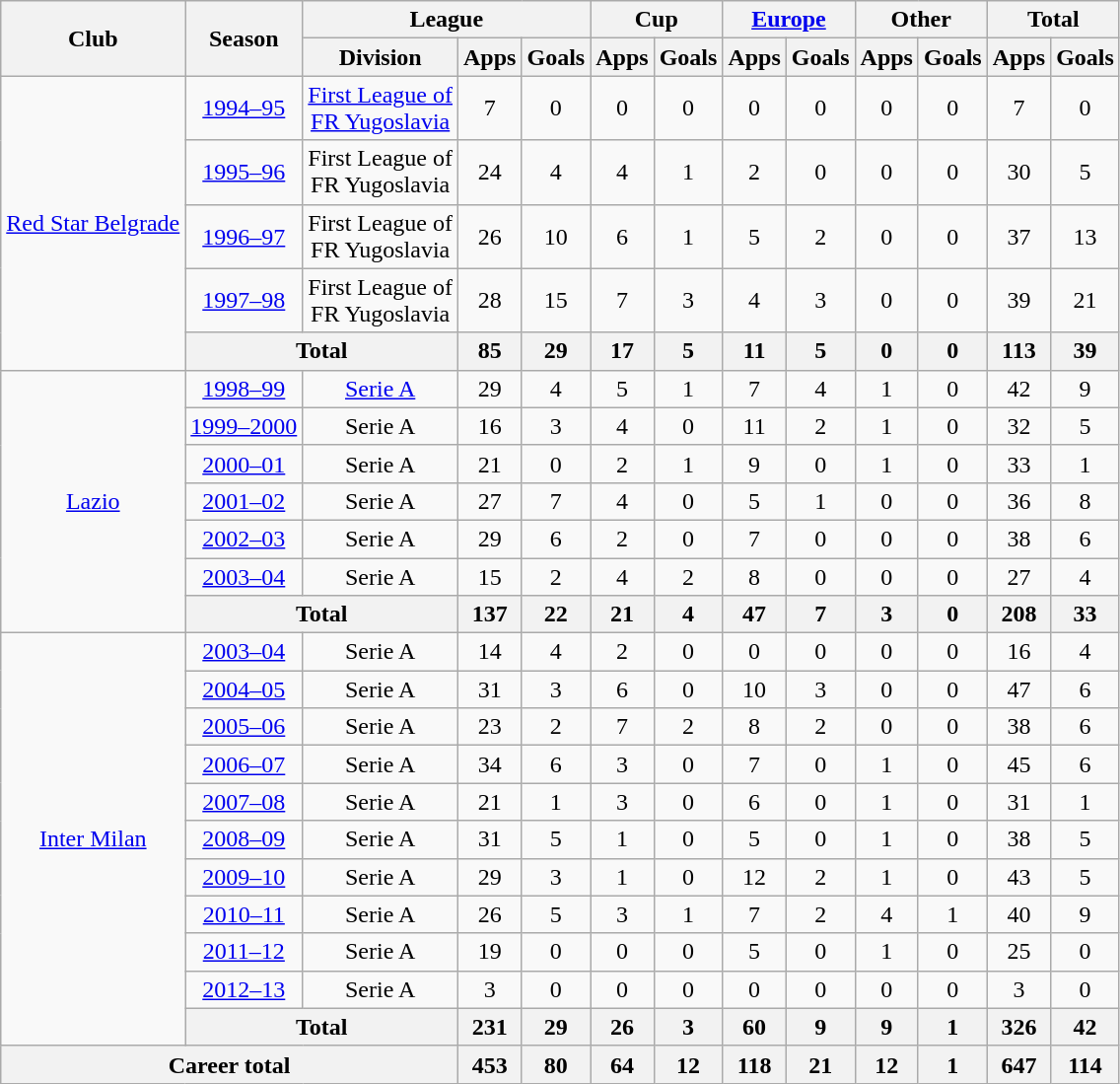<table class="wikitable" style="text-align:center">
<tr>
<th rowspan="2">Club</th>
<th rowspan="2">Season</th>
<th colspan="3">League</th>
<th colspan="2">Cup</th>
<th colspan="2"><a href='#'>Europe</a></th>
<th colspan="2">Other</th>
<th colspan="2">Total</th>
</tr>
<tr>
<th>Division</th>
<th>Apps</th>
<th>Goals</th>
<th>Apps</th>
<th>Goals</th>
<th>Apps</th>
<th>Goals</th>
<th>Apps</th>
<th>Goals</th>
<th>Apps</th>
<th>Goals</th>
</tr>
<tr>
<td rowspan="5"><a href='#'>Red Star Belgrade</a></td>
<td><a href='#'>1994–95</a></td>
<td><a href='#'>First League of<br>FR Yugoslavia</a></td>
<td>7</td>
<td>0</td>
<td>0</td>
<td>0</td>
<td>0</td>
<td>0</td>
<td>0</td>
<td>0</td>
<td>7</td>
<td>0</td>
</tr>
<tr>
<td><a href='#'>1995–96</a></td>
<td>First League of<br>FR Yugoslavia</td>
<td>24</td>
<td>4</td>
<td>4</td>
<td>1</td>
<td>2</td>
<td>0</td>
<td>0</td>
<td>0</td>
<td>30</td>
<td>5</td>
</tr>
<tr>
<td><a href='#'>1996–97</a></td>
<td>First League of<br>FR Yugoslavia</td>
<td>26</td>
<td>10</td>
<td>6</td>
<td>1</td>
<td>5</td>
<td>2</td>
<td>0</td>
<td>0</td>
<td>37</td>
<td>13</td>
</tr>
<tr>
<td><a href='#'>1997–98</a></td>
<td>First League of<br>FR Yugoslavia</td>
<td>28</td>
<td>15</td>
<td>7</td>
<td>3</td>
<td>4</td>
<td>3</td>
<td>0</td>
<td>0</td>
<td>39</td>
<td>21</td>
</tr>
<tr>
<th colspan="2">Total</th>
<th>85</th>
<th>29</th>
<th>17</th>
<th>5</th>
<th>11</th>
<th>5</th>
<th>0</th>
<th>0</th>
<th>113</th>
<th>39</th>
</tr>
<tr>
<td rowspan="7"><a href='#'>Lazio</a></td>
<td><a href='#'>1998–99</a></td>
<td><a href='#'>Serie A</a></td>
<td>29</td>
<td>4</td>
<td>5</td>
<td>1</td>
<td>7</td>
<td>4</td>
<td>1</td>
<td>0</td>
<td>42</td>
<td>9</td>
</tr>
<tr>
<td><a href='#'>1999–2000</a></td>
<td>Serie A</td>
<td>16</td>
<td>3</td>
<td>4</td>
<td>0</td>
<td>11</td>
<td>2</td>
<td>1</td>
<td>0</td>
<td>32</td>
<td>5</td>
</tr>
<tr>
<td><a href='#'>2000–01</a></td>
<td>Serie A</td>
<td>21</td>
<td>0</td>
<td>2</td>
<td>1</td>
<td>9</td>
<td>0</td>
<td>1</td>
<td>0</td>
<td>33</td>
<td>1</td>
</tr>
<tr>
<td><a href='#'>2001–02</a></td>
<td>Serie A</td>
<td>27</td>
<td>7</td>
<td>4</td>
<td>0</td>
<td>5</td>
<td>1</td>
<td>0</td>
<td>0</td>
<td>36</td>
<td>8</td>
</tr>
<tr>
<td><a href='#'>2002–03</a></td>
<td>Serie A</td>
<td>29</td>
<td>6</td>
<td>2</td>
<td>0</td>
<td>7</td>
<td>0</td>
<td>0</td>
<td>0</td>
<td>38</td>
<td>6</td>
</tr>
<tr>
<td><a href='#'>2003–04</a></td>
<td>Serie A</td>
<td>15</td>
<td>2</td>
<td>4</td>
<td>2</td>
<td>8</td>
<td>0</td>
<td>0</td>
<td>0</td>
<td>27</td>
<td>4</td>
</tr>
<tr>
<th colspan="2">Total</th>
<th>137</th>
<th>22</th>
<th>21</th>
<th>4</th>
<th>47</th>
<th>7</th>
<th>3</th>
<th>0</th>
<th>208</th>
<th>33</th>
</tr>
<tr>
<td rowspan="11"><a href='#'>Inter Milan</a></td>
<td><a href='#'>2003–04</a></td>
<td>Serie A</td>
<td>14</td>
<td>4</td>
<td>2</td>
<td>0</td>
<td>0</td>
<td>0</td>
<td>0</td>
<td>0</td>
<td>16</td>
<td>4</td>
</tr>
<tr>
<td><a href='#'>2004–05</a></td>
<td>Serie A</td>
<td>31</td>
<td>3</td>
<td>6</td>
<td>0</td>
<td>10</td>
<td>3</td>
<td>0</td>
<td>0</td>
<td>47</td>
<td>6</td>
</tr>
<tr>
<td><a href='#'>2005–06</a></td>
<td>Serie A</td>
<td>23</td>
<td>2</td>
<td>7</td>
<td>2</td>
<td>8</td>
<td>2</td>
<td>0</td>
<td>0</td>
<td>38</td>
<td>6</td>
</tr>
<tr>
<td><a href='#'>2006–07</a></td>
<td>Serie A</td>
<td>34</td>
<td>6</td>
<td>3</td>
<td>0</td>
<td>7</td>
<td>0</td>
<td>1</td>
<td>0</td>
<td>45</td>
<td>6</td>
</tr>
<tr>
<td><a href='#'>2007–08</a></td>
<td>Serie A</td>
<td>21</td>
<td>1</td>
<td>3</td>
<td>0</td>
<td>6</td>
<td>0</td>
<td>1</td>
<td>0</td>
<td>31</td>
<td>1</td>
</tr>
<tr>
<td><a href='#'>2008–09</a></td>
<td>Serie A</td>
<td>31</td>
<td>5</td>
<td>1</td>
<td>0</td>
<td>5</td>
<td>0</td>
<td>1</td>
<td>0</td>
<td>38</td>
<td>5</td>
</tr>
<tr>
<td><a href='#'>2009–10</a></td>
<td>Serie A</td>
<td>29</td>
<td>3</td>
<td>1</td>
<td>0</td>
<td>12</td>
<td>2</td>
<td>1</td>
<td>0</td>
<td>43</td>
<td>5</td>
</tr>
<tr>
<td><a href='#'>2010–11</a></td>
<td>Serie A</td>
<td>26</td>
<td>5</td>
<td>3</td>
<td>1</td>
<td>7</td>
<td>2</td>
<td>4</td>
<td>1</td>
<td>40</td>
<td>9</td>
</tr>
<tr>
<td><a href='#'>2011–12</a></td>
<td>Serie A</td>
<td>19</td>
<td>0</td>
<td>0</td>
<td>0</td>
<td>5</td>
<td>0</td>
<td>1</td>
<td>0</td>
<td>25</td>
<td>0</td>
</tr>
<tr>
<td><a href='#'>2012–13</a></td>
<td>Serie A</td>
<td>3</td>
<td>0</td>
<td>0</td>
<td>0</td>
<td>0</td>
<td>0</td>
<td>0</td>
<td>0</td>
<td>3</td>
<td>0</td>
</tr>
<tr>
<th colspan="2">Total</th>
<th>231</th>
<th>29</th>
<th>26</th>
<th>3</th>
<th>60</th>
<th>9</th>
<th>9</th>
<th>1</th>
<th>326</th>
<th>42</th>
</tr>
<tr>
<th colspan="3">Career total</th>
<th>453</th>
<th>80</th>
<th>64</th>
<th>12</th>
<th>118</th>
<th>21</th>
<th>12</th>
<th>1</th>
<th>647</th>
<th>114</th>
</tr>
</table>
